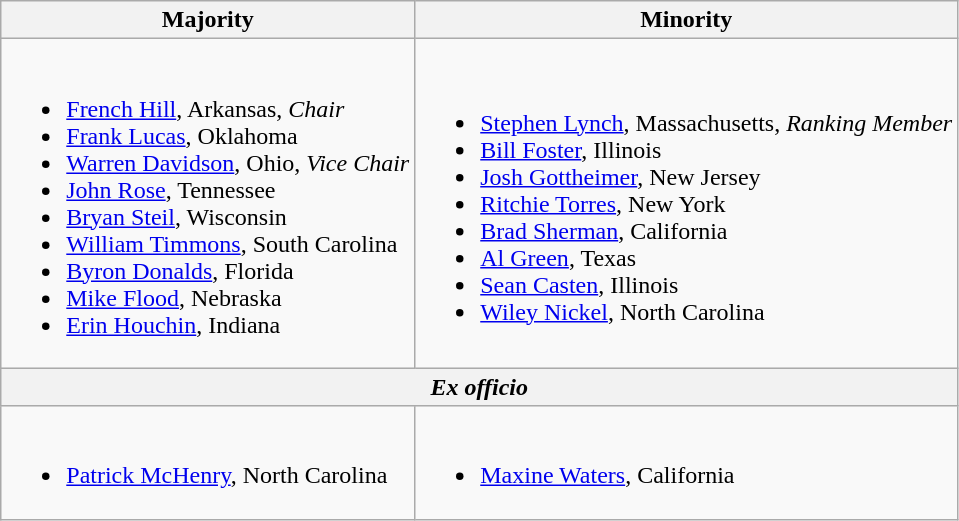<table class=wikitable>
<tr>
<th>Majority</th>
<th>Minority</th>
</tr>
<tr>
<td><br><ul><li><a href='#'>French Hill</a>, Arkansas, <em>Chair</em></li><li><a href='#'>Frank Lucas</a>, Oklahoma</li><li><a href='#'>Warren Davidson</a>, Ohio, <em>Vice Chair</em></li><li><a href='#'>John Rose</a>, Tennessee</li><li><a href='#'>Bryan Steil</a>, Wisconsin</li><li><a href='#'>William Timmons</a>, South Carolina</li><li><a href='#'>Byron Donalds</a>, Florida</li><li><a href='#'>Mike Flood</a>, Nebraska</li><li><a href='#'>Erin Houchin</a>, Indiana</li></ul></td>
<td><br><ul><li><a href='#'>Stephen Lynch</a>, Massachusetts, <em>Ranking Member</em></li><li><a href='#'>Bill Foster</a>, Illinois</li><li><a href='#'>Josh Gottheimer</a>, New Jersey</li><li><a href='#'>Ritchie Torres</a>, New York</li><li><a href='#'>Brad Sherman</a>, California</li><li><a href='#'>Al Green</a>, Texas</li><li><a href='#'>Sean Casten</a>, Illinois</li><li><a href='#'>Wiley Nickel</a>, North Carolina</li></ul></td>
</tr>
<tr>
<th colspan=2><em>Ex officio</em></th>
</tr>
<tr>
<td><br><ul><li><a href='#'>Patrick McHenry</a>, North Carolina</li></ul></td>
<td><br><ul><li><a href='#'>Maxine Waters</a>, California</li></ul></td>
</tr>
</table>
